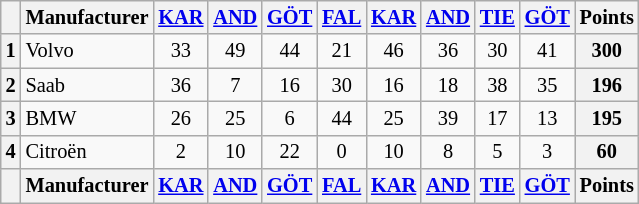<table class="wikitable" style="font-size:85%; text-align:center;">
<tr valign="top">
<th valign="middle"></th>
<th valign="middle">Manufacturer</th>
<th><a href='#'>KAR</a></th>
<th><a href='#'>AND</a></th>
<th><a href='#'>GÖT</a></th>
<th><a href='#'>FAL</a></th>
<th><a href='#'>KAR</a></th>
<th><a href='#'>AND</a></th>
<th><a href='#'>TIE</a></th>
<th><a href='#'>GÖT</a></th>
<th valign="middle">Points</th>
</tr>
<tr>
<th>1</th>
<td align="left">Volvo</td>
<td>33</td>
<td>49</td>
<td>44</td>
<td>21</td>
<td>46</td>
<td>36</td>
<td>30</td>
<td>41</td>
<th>300</th>
</tr>
<tr>
<th>2</th>
<td align="left">Saab</td>
<td>36</td>
<td>7</td>
<td>16</td>
<td>30</td>
<td>16</td>
<td>18</td>
<td>38</td>
<td>35</td>
<th>196</th>
</tr>
<tr>
<th>3</th>
<td align="left">BMW</td>
<td>26</td>
<td>25</td>
<td>6</td>
<td>44</td>
<td>25</td>
<td>39</td>
<td>17</td>
<td>13</td>
<th>195</th>
</tr>
<tr>
<th>4</th>
<td align="left">Citroën</td>
<td>2</td>
<td>10</td>
<td>22</td>
<td>0</td>
<td>10</td>
<td>8</td>
<td>5</td>
<td>3</td>
<th>60</th>
</tr>
<tr valign="top">
<th valign="middle"></th>
<th valign="middle">Manufacturer</th>
<th><a href='#'>KAR</a></th>
<th><a href='#'>AND</a></th>
<th><a href='#'>GÖT</a></th>
<th><a href='#'>FAL</a></th>
<th><a href='#'>KAR</a></th>
<th><a href='#'>AND</a></th>
<th><a href='#'>TIE</a></th>
<th><a href='#'>GÖT</a></th>
<th valign="middle">Points</th>
</tr>
</table>
